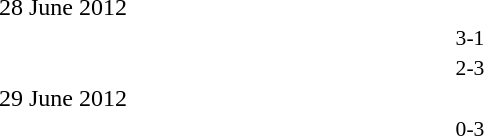<table style="width:50%;" cellspacing="1">
<tr>
<th width=15%></th>
<th width=10%></th>
<th width=15%></th>
</tr>
<tr>
<td>28 June 2012</td>
</tr>
<tr style=font-size:90%>
<td align=right></td>
<td align=center>3-1</td>
<td></td>
</tr>
<tr style=font-size:90%>
<td align=right></td>
<td align=center>2-3</td>
<td></td>
</tr>
<tr>
<td>29 June 2012</td>
</tr>
<tr style=font-size:90%>
<td align=right></td>
<td align=center>0-3</td>
<td></td>
</tr>
</table>
